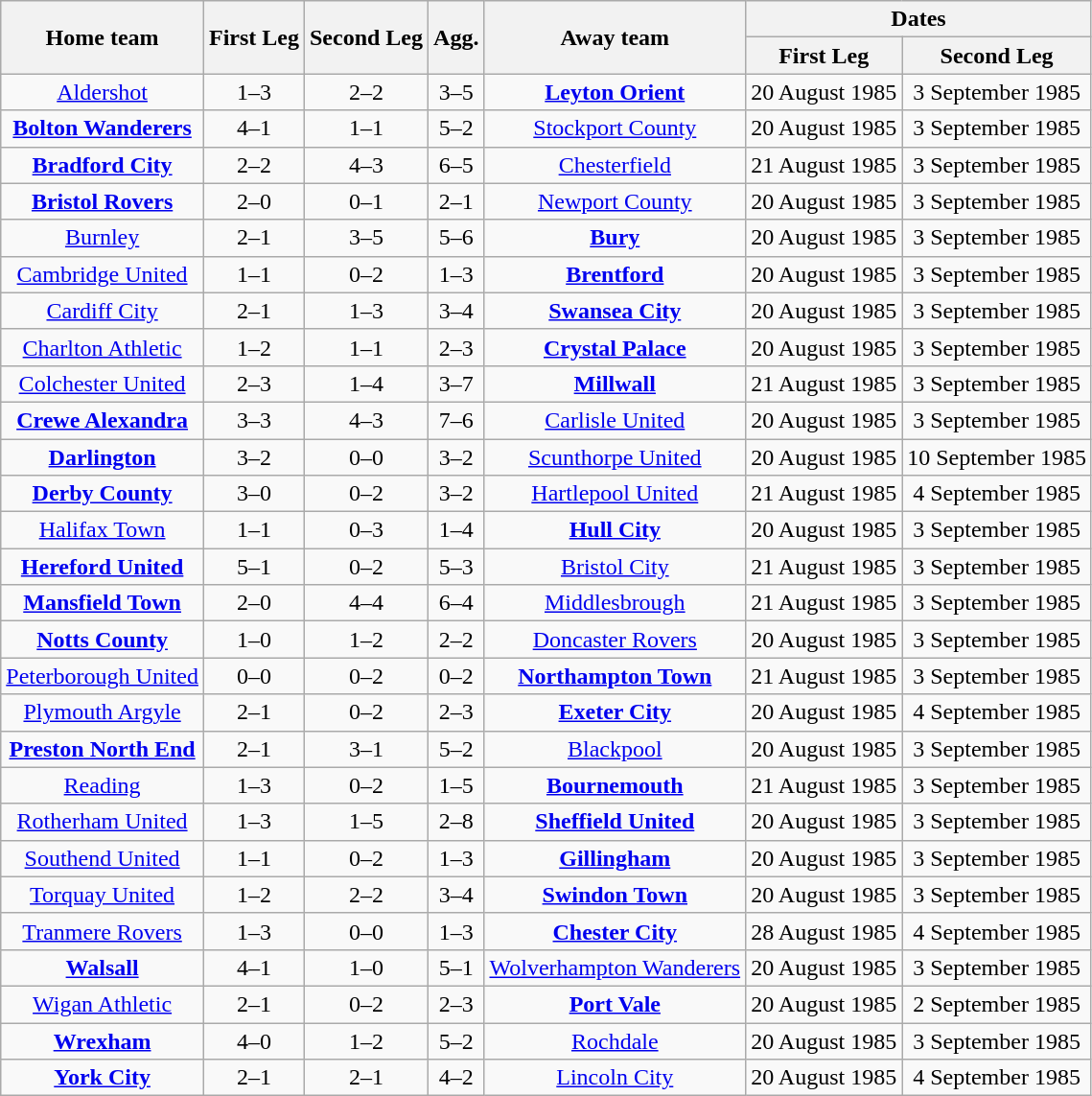<table class="wikitable" style="text-align: center">
<tr>
<th rowspan=2>Home team</th>
<th rowspan=2>First Leg</th>
<th rowspan=2>Second Leg</th>
<th rowspan=2>Agg.</th>
<th rowspan=2>Away team</th>
<th colspan=2>Dates</th>
</tr>
<tr>
<th>First Leg</th>
<th>Second Leg</th>
</tr>
<tr>
<td><a href='#'>Aldershot</a></td>
<td>1–3</td>
<td>2–2</td>
<td>3–5</td>
<td><strong><a href='#'>Leyton Orient</a></strong></td>
<td>20 August 1985</td>
<td>3 September 1985</td>
</tr>
<tr>
<td><strong><a href='#'>Bolton Wanderers</a></strong></td>
<td>4–1</td>
<td>1–1</td>
<td>5–2</td>
<td><a href='#'>Stockport County</a></td>
<td>20 August 1985</td>
<td>3 September 1985</td>
</tr>
<tr>
<td><strong><a href='#'>Bradford City</a></strong></td>
<td>2–2</td>
<td>4–3</td>
<td>6–5</td>
<td><a href='#'>Chesterfield</a></td>
<td>21 August 1985</td>
<td>3 September 1985</td>
</tr>
<tr>
<td><strong><a href='#'>Bristol Rovers</a></strong></td>
<td>2–0</td>
<td>0–1</td>
<td>2–1</td>
<td><a href='#'>Newport County</a></td>
<td>20 August 1985</td>
<td>3 September 1985</td>
</tr>
<tr>
<td><a href='#'>Burnley</a></td>
<td>2–1</td>
<td>3–5</td>
<td>5–6</td>
<td><strong><a href='#'>Bury</a></strong></td>
<td>20 August 1985</td>
<td>3 September 1985</td>
</tr>
<tr>
<td><a href='#'>Cambridge United</a></td>
<td>1–1</td>
<td>0–2</td>
<td>1–3</td>
<td><strong><a href='#'>Brentford</a></strong></td>
<td>20 August 1985</td>
<td>3 September 1985</td>
</tr>
<tr>
<td><a href='#'>Cardiff City</a></td>
<td>2–1</td>
<td>1–3</td>
<td>3–4</td>
<td><strong><a href='#'>Swansea City</a></strong></td>
<td>20 August 1985</td>
<td>3 September 1985</td>
</tr>
<tr>
<td><a href='#'>Charlton Athletic</a></td>
<td>1–2</td>
<td>1–1</td>
<td>2–3</td>
<td><strong><a href='#'>Crystal Palace</a></strong></td>
<td>20 August 1985</td>
<td>3 September 1985</td>
</tr>
<tr>
<td><a href='#'>Colchester United</a></td>
<td>2–3</td>
<td>1–4</td>
<td>3–7</td>
<td><strong><a href='#'>Millwall</a></strong></td>
<td>21 August 1985</td>
<td>3 September 1985</td>
</tr>
<tr>
<td><strong><a href='#'>Crewe Alexandra</a></strong></td>
<td>3–3</td>
<td>4–3</td>
<td>7–6</td>
<td><a href='#'>Carlisle United</a></td>
<td>20 August 1985</td>
<td>3 September 1985</td>
</tr>
<tr>
<td><strong><a href='#'>Darlington</a></strong></td>
<td>3–2</td>
<td>0–0</td>
<td>3–2</td>
<td><a href='#'>Scunthorpe United</a></td>
<td>20 August 1985</td>
<td>10 September 1985</td>
</tr>
<tr>
<td><strong><a href='#'>Derby County</a></strong></td>
<td>3–0</td>
<td>0–2</td>
<td>3–2</td>
<td><a href='#'>Hartlepool United</a></td>
<td>21 August 1985</td>
<td>4 September 1985</td>
</tr>
<tr>
<td><a href='#'>Halifax Town</a></td>
<td>1–1</td>
<td>0–3</td>
<td>1–4</td>
<td><strong><a href='#'>Hull City</a></strong></td>
<td>20 August 1985</td>
<td>3 September 1985</td>
</tr>
<tr>
<td><strong><a href='#'>Hereford United</a></strong></td>
<td>5–1</td>
<td>0–2</td>
<td>5–3</td>
<td><a href='#'>Bristol City</a></td>
<td>21 August 1985</td>
<td>3 September 1985</td>
</tr>
<tr>
<td><strong><a href='#'>Mansfield Town</a></strong></td>
<td>2–0</td>
<td>4–4</td>
<td>6–4</td>
<td><a href='#'>Middlesbrough</a></td>
<td>21 August 1985</td>
<td>3 September 1985</td>
</tr>
<tr>
<td><strong><a href='#'>Notts County</a></strong></td>
<td>1–0</td>
<td>1–2</td>
<td>2–2</td>
<td><a href='#'>Doncaster Rovers</a></td>
<td>20 August 1985</td>
<td>3 September 1985</td>
</tr>
<tr>
<td><a href='#'>Peterborough United</a></td>
<td>0–0</td>
<td>0–2</td>
<td>0–2</td>
<td><strong><a href='#'>Northampton Town</a></strong></td>
<td>21 August 1985</td>
<td>3 September 1985</td>
</tr>
<tr>
<td><a href='#'>Plymouth Argyle</a></td>
<td>2–1</td>
<td>0–2</td>
<td>2–3</td>
<td><strong><a href='#'>Exeter City</a></strong></td>
<td>20 August 1985</td>
<td>4 September 1985</td>
</tr>
<tr>
<td><strong><a href='#'>Preston North End</a></strong></td>
<td>2–1</td>
<td>3–1</td>
<td>5–2</td>
<td><a href='#'>Blackpool</a></td>
<td>20 August 1985</td>
<td>3 September 1985</td>
</tr>
<tr>
<td><a href='#'>Reading</a></td>
<td>1–3</td>
<td>0–2</td>
<td>1–5</td>
<td><strong><a href='#'>Bournemouth</a></strong></td>
<td>21 August 1985</td>
<td>3 September 1985</td>
</tr>
<tr>
<td><a href='#'>Rotherham United</a></td>
<td>1–3</td>
<td>1–5</td>
<td>2–8</td>
<td><strong><a href='#'>Sheffield United</a></strong></td>
<td>20 August 1985</td>
<td>3 September 1985</td>
</tr>
<tr>
<td><a href='#'>Southend United</a></td>
<td>1–1</td>
<td>0–2</td>
<td>1–3</td>
<td><strong><a href='#'>Gillingham</a></strong></td>
<td>20 August 1985</td>
<td>3 September 1985</td>
</tr>
<tr>
<td><a href='#'>Torquay United</a></td>
<td>1–2</td>
<td>2–2</td>
<td>3–4</td>
<td><strong><a href='#'>Swindon Town</a></strong></td>
<td>20 August 1985</td>
<td>3 September 1985</td>
</tr>
<tr>
<td><a href='#'>Tranmere Rovers</a></td>
<td>1–3</td>
<td>0–0</td>
<td>1–3</td>
<td><strong><a href='#'>Chester City</a></strong></td>
<td>28 August 1985</td>
<td>4 September 1985</td>
</tr>
<tr>
<td><strong><a href='#'>Walsall</a></strong></td>
<td>4–1</td>
<td>1–0</td>
<td>5–1</td>
<td><a href='#'>Wolverhampton Wanderers</a></td>
<td>20 August 1985</td>
<td>3 September 1985</td>
</tr>
<tr>
<td><a href='#'>Wigan Athletic</a></td>
<td>2–1</td>
<td>0–2</td>
<td>2–3</td>
<td><strong><a href='#'>Port Vale</a></strong></td>
<td>20 August 1985</td>
<td>2 September 1985</td>
</tr>
<tr>
<td><strong><a href='#'>Wrexham</a></strong></td>
<td>4–0</td>
<td>1–2</td>
<td>5–2</td>
<td><a href='#'>Rochdale</a></td>
<td>20 August 1985</td>
<td>3 September 1985</td>
</tr>
<tr>
<td><strong><a href='#'>York City</a></strong></td>
<td>2–1</td>
<td>2–1</td>
<td>4–2</td>
<td><a href='#'>Lincoln City</a></td>
<td>20 August 1985</td>
<td>4 September 1985</td>
</tr>
</table>
